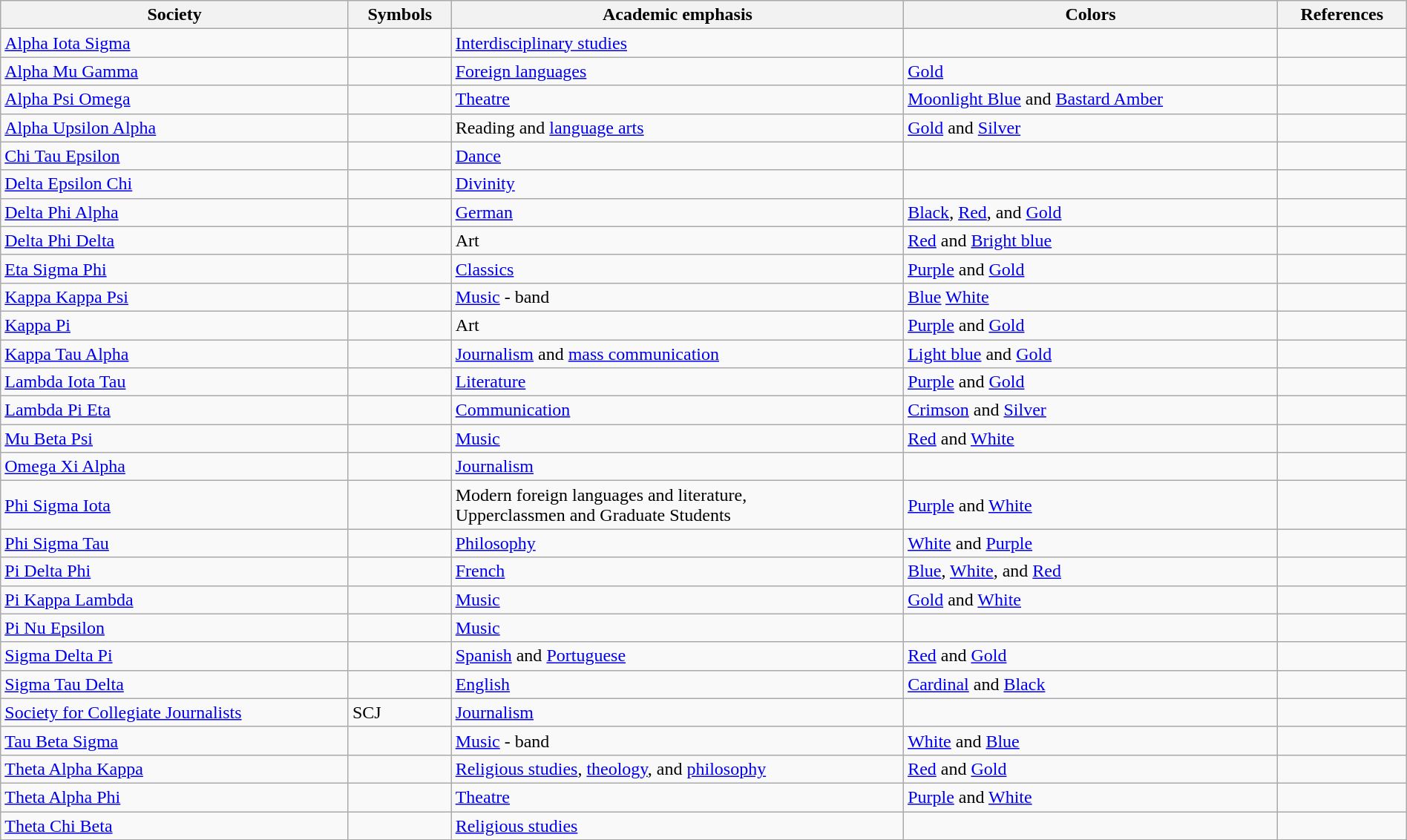<table class="wikitable sortable" style="width:100%;">
<tr>
<th>Society</th>
<th>Symbols</th>
<th>Academic emphasis</th>
<th>Colors</th>
<th>References</th>
</tr>
<tr>
<td><a href='#'>Alpha Iota Sigma</a></td>
<td><strong></strong></td>
<td><a href='#'>Interdisciplinary studies</a></td>
<td></td>
<td></td>
</tr>
<tr>
<td><a href='#'>Alpha Mu Gamma</a></td>
<td><strong></strong></td>
<td><a href='#'>Foreign languages</a></td>
<td> <a href='#'>Gold</a></td>
<td></td>
</tr>
<tr>
<td><a href='#'>Alpha Psi Omega</a></td>
<td><strong></strong></td>
<td><a href='#'>Theatre</a></td>
<td> <a href='#'>Moonlight Blue</a> and  <a href='#'>Bastard Amber</a></td>
<td></td>
</tr>
<tr>
<td><a href='#'>Alpha Upsilon Alpha</a></td>
<td><strong></strong></td>
<td>Reading and <a href='#'>language arts</a></td>
<td> <a href='#'>Gold</a> and  <a href='#'>Silver</a></td>
<td></td>
</tr>
<tr>
<td><a href='#'>Chi Tau Epsilon</a></td>
<td><strong></strong></td>
<td><a href='#'>Dance</a></td>
<td></td>
<td></td>
</tr>
<tr>
<td><a href='#'>Delta Epsilon Chi</a></td>
<td><strong></strong></td>
<td><a href='#'>Divinity</a></td>
<td></td>
<td></td>
</tr>
<tr>
<td><a href='#'>Delta Phi Alpha</a></td>
<td><strong></strong></td>
<td><a href='#'>German</a></td>
<td> <a href='#'>Black</a>,  <a href='#'>Red</a>, and  <a href='#'>Gold</a></td>
<td></td>
</tr>
<tr>
<td><a href='#'>Delta Phi Delta</a></td>
<td><strong></strong></td>
<td>Art</td>
<td> <a href='#'>Red</a> and  <a href='#'>Bright blue</a></td>
<td></td>
</tr>
<tr>
<td><a href='#'>Eta Sigma Phi</a></td>
<td><strong></strong></td>
<td><a href='#'>Classics</a></td>
<td> <a href='#'>Purple</a> and  <a href='#'>Gold</a></td>
<td></td>
</tr>
<tr>
<td><a href='#'>Kappa Kappa Psi</a></td>
<td><strong></strong></td>
<td><a href='#'>Music</a> - band</td>
<td> <a href='#'>Blue</a>  <a href='#'>White</a></td>
<td></td>
</tr>
<tr>
<td><a href='#'>Kappa Pi</a></td>
<td><strong></strong></td>
<td>Art</td>
<td> <a href='#'>Purple</a> and  <a href='#'>Gold</a></td>
<td></td>
</tr>
<tr>
<td><a href='#'>Kappa Tau Alpha</a></td>
<td><strong></strong></td>
<td><a href='#'>Journalism</a> and <a href='#'>mass communication</a></td>
<td> <a href='#'>Light blue</a> and  <a href='#'>Gold</a></td>
<td></td>
</tr>
<tr>
<td><a href='#'>Lambda Iota Tau</a></td>
<td><strong></strong></td>
<td><a href='#'>Literature</a></td>
<td> <a href='#'>Purple</a> and  <a href='#'>Gold</a></td>
<td></td>
</tr>
<tr>
<td><a href='#'>Lambda Pi Eta</a></td>
<td><strong></strong></td>
<td><a href='#'>Communication</a></td>
<td> <a href='#'>Crimson</a> and  <a href='#'>Silver</a></td>
<td></td>
</tr>
<tr>
<td><a href='#'>Mu Beta Psi</a></td>
<td><strong></strong></td>
<td><a href='#'>Music</a></td>
<td> <a href='#'>Red</a> and  <a href='#'>White</a></td>
<td></td>
</tr>
<tr>
<td><a href='#'>Omega Xi Alpha</a></td>
<td><strong></strong></td>
<td><a href='#'>Journalism</a></td>
<td></td>
<td></td>
</tr>
<tr>
<td><a href='#'>Phi Sigma Iota</a></td>
<td><strong></strong></td>
<td>Modern foreign languages and literature,<br>Upperclassmen and Graduate Students</td>
<td> <a href='#'>Purple</a> and  <a href='#'>White</a></td>
<td></td>
</tr>
<tr>
<td><a href='#'>Phi Sigma Tau</a></td>
<td><strong></strong></td>
<td><a href='#'>Philosophy</a></td>
<td> <a href='#'>White</a> and  <a href='#'>Purple</a></td>
<td></td>
</tr>
<tr>
<td><a href='#'>Pi Delta Phi</a></td>
<td><strong></strong></td>
<td><a href='#'>French</a></td>
<td> <a href='#'>Blue</a>,  <a href='#'>White</a>, and  <a href='#'>Red</a></td>
<td></td>
</tr>
<tr>
<td><a href='#'>Pi Kappa Lambda</a></td>
<td><strong></strong></td>
<td><a href='#'>Music</a></td>
<td> <a href='#'>Gold</a> and  <a href='#'>White</a></td>
<td></td>
</tr>
<tr>
<td><a href='#'>Pi Nu Epsilon</a></td>
<td><strong></strong></td>
<td><a href='#'>Music</a></td>
<td></td>
<td></td>
</tr>
<tr>
<td><a href='#'>Sigma Delta Pi</a></td>
<td><strong></strong></td>
<td><a href='#'>Spanish</a> and <a href='#'>Portuguese</a></td>
<td> <a href='#'>Red</a> and  <a href='#'>Gold</a></td>
<td></td>
</tr>
<tr>
<td><a href='#'>Sigma Tau Delta</a></td>
<td><strong></strong></td>
<td><a href='#'>English</a></td>
<td> <a href='#'>Cardinal</a> and  <a href='#'>Black</a></td>
<td></td>
</tr>
<tr>
<td><a href='#'>Society for Collegiate Journalists</a></td>
<td>SCJ</td>
<td><a href='#'>Journalism</a></td>
<td></td>
<td></td>
</tr>
<tr>
<td><a href='#'>Tau Beta Sigma</a></td>
<td><strong></strong></td>
<td><a href='#'>Music</a> - band</td>
<td> <a href='#'>White</a> and  <a href='#'>Blue</a></td>
<td></td>
</tr>
<tr>
<td><a href='#'>Theta Alpha Kappa</a></td>
<td><strong></strong></td>
<td><a href='#'>Religious studies</a>, <a href='#'>theology</a>, and <a href='#'>philosophy</a></td>
<td> <a href='#'>Red</a> and  <a href='#'>Gold</a></td>
<td></td>
</tr>
<tr>
<td><a href='#'>Theta Alpha Phi</a></td>
<td><strong></strong></td>
<td><a href='#'>Theatre</a></td>
<td> <a href='#'>Purple</a> and  <a href='#'>White</a></td>
<td></td>
</tr>
<tr>
<td><a href='#'>Theta Chi Beta</a></td>
<td><strong></strong></td>
<td><a href='#'>Religious studies</a></td>
<td></td>
<td></td>
</tr>
</table>
